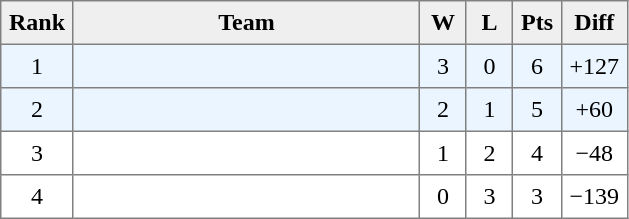<table style=border-collapse:collapse border=1 cellspacing=0 cellpadding=5>
<tr align=center bgcolor=#efefef>
<th width=20>Rank</th>
<th width=220>Team</th>
<th width=20>W</th>
<th width=20>L</th>
<th width=20>Pts</th>
<th width=25>Diff</th>
</tr>
<tr align=center bgcolor=#EBF5FF>
<td>1</td>
<td align=left></td>
<td>3</td>
<td>0</td>
<td>6</td>
<td>+127</td>
</tr>
<tr align=center bgcolor=#EBF5FF>
<td>2</td>
<td align=left></td>
<td>2</td>
<td>1</td>
<td>5</td>
<td>+60</td>
</tr>
<tr align=center>
<td>3</td>
<td align=left></td>
<td>1</td>
<td>2</td>
<td>4</td>
<td>−48</td>
</tr>
<tr align=center>
<td>4</td>
<td align=left></td>
<td>0</td>
<td>3</td>
<td>3</td>
<td>−139</td>
</tr>
</table>
